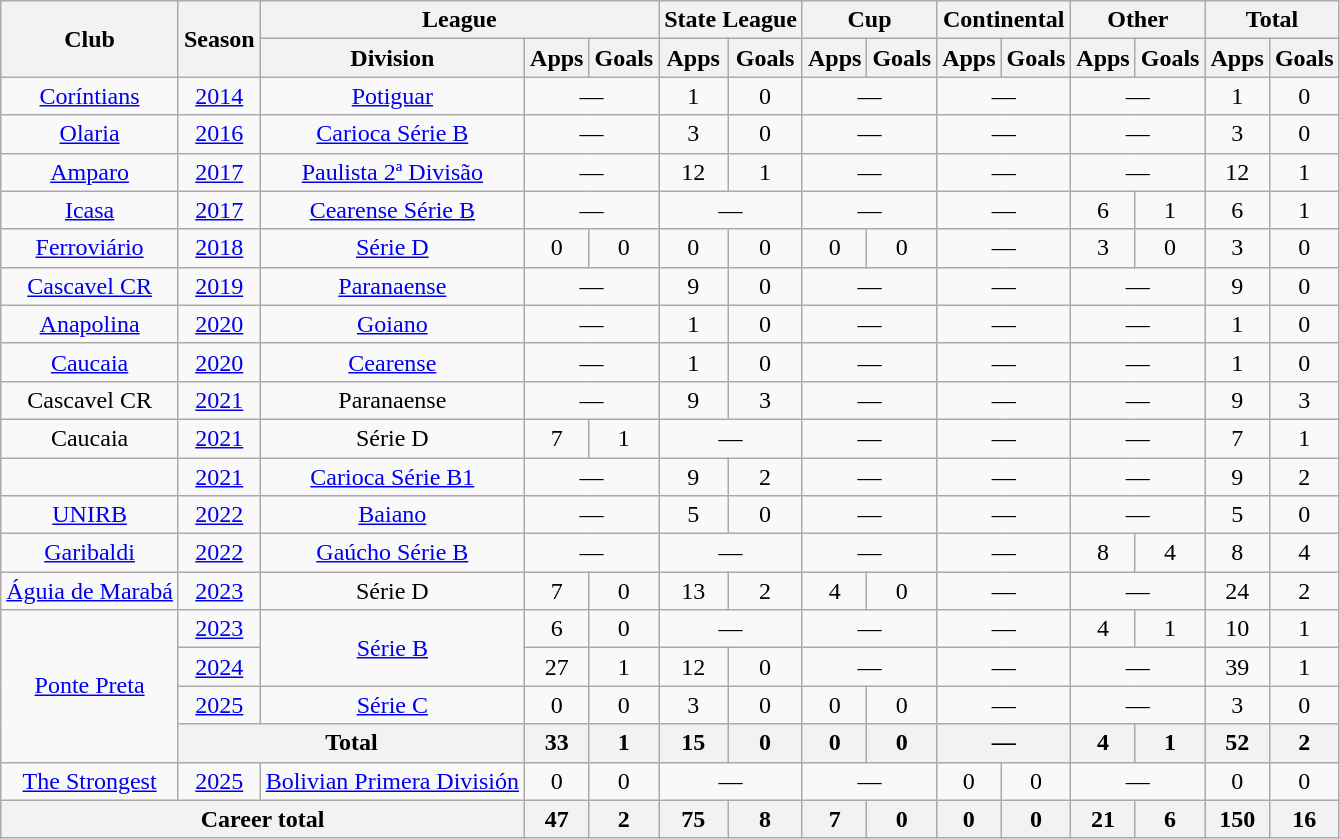<table class="wikitable" style="text-align: center">
<tr>
<th rowspan="2">Club</th>
<th rowspan="2">Season</th>
<th colspan="3">League</th>
<th colspan="2">State League</th>
<th colspan="2">Cup</th>
<th colspan="2">Continental</th>
<th colspan="2">Other</th>
<th colspan="2">Total</th>
</tr>
<tr>
<th>Division</th>
<th>Apps</th>
<th>Goals</th>
<th>Apps</th>
<th>Goals</th>
<th>Apps</th>
<th>Goals</th>
<th>Apps</th>
<th>Goals</th>
<th>Apps</th>
<th>Goals</th>
<th>Apps</th>
<th>Goals</th>
</tr>
<tr>
<td><a href='#'>Coríntians</a></td>
<td><a href='#'>2014</a></td>
<td><a href='#'>Potiguar</a></td>
<td colspan="2">—</td>
<td>1</td>
<td>0</td>
<td colspan="2">—</td>
<td colspan="2">—</td>
<td colspan="2">—</td>
<td>1</td>
<td>0</td>
</tr>
<tr>
<td><a href='#'>Olaria</a></td>
<td><a href='#'>2016</a></td>
<td><a href='#'>Carioca Série B</a></td>
<td colspan="2">—</td>
<td>3</td>
<td>0</td>
<td colspan="2">—</td>
<td colspan="2">—</td>
<td colspan="2">—</td>
<td>3</td>
<td>0</td>
</tr>
<tr>
<td><a href='#'>Amparo</a></td>
<td><a href='#'>2017</a></td>
<td><a href='#'>Paulista 2ª Divisão</a></td>
<td colspan="2">—</td>
<td>12</td>
<td>1</td>
<td colspan="2">—</td>
<td colspan="2">—</td>
<td colspan="2">—</td>
<td>12</td>
<td>1</td>
</tr>
<tr>
<td><a href='#'>Icasa</a></td>
<td><a href='#'>2017</a></td>
<td><a href='#'>Cearense Série B</a></td>
<td colspan="2">—</td>
<td colspan="2">—</td>
<td colspan="2">—</td>
<td colspan="2">—</td>
<td>6</td>
<td>1</td>
<td>6</td>
<td>1</td>
</tr>
<tr>
<td><a href='#'>Ferroviário</a></td>
<td><a href='#'>2018</a></td>
<td><a href='#'>Série D</a></td>
<td>0</td>
<td>0</td>
<td>0</td>
<td>0</td>
<td>0</td>
<td>0</td>
<td colspan="2">—</td>
<td>3</td>
<td>0</td>
<td>3</td>
<td>0</td>
</tr>
<tr>
<td><a href='#'>Cascavel CR</a></td>
<td><a href='#'>2019</a></td>
<td><a href='#'>Paranaense</a></td>
<td colspan="2">—</td>
<td>9</td>
<td>0</td>
<td colspan="2">—</td>
<td colspan="2">—</td>
<td colspan="2">—</td>
<td>9</td>
<td>0</td>
</tr>
<tr>
<td><a href='#'>Anapolina</a></td>
<td><a href='#'>2020</a></td>
<td><a href='#'>Goiano</a></td>
<td colspan="2">—</td>
<td>1</td>
<td>0</td>
<td colspan="2">—</td>
<td colspan="2">—</td>
<td colspan="2">—</td>
<td>1</td>
<td>0</td>
</tr>
<tr>
<td><a href='#'>Caucaia</a></td>
<td><a href='#'>2020</a></td>
<td><a href='#'>Cearense</a></td>
<td colspan="2">—</td>
<td>1</td>
<td>0</td>
<td colspan="2">—</td>
<td colspan="2">—</td>
<td colspan="2">—</td>
<td>1</td>
<td>0</td>
</tr>
<tr>
<td>Cascavel CR</td>
<td><a href='#'>2021</a></td>
<td>Paranaense</td>
<td colspan="2">—</td>
<td>9</td>
<td>3</td>
<td colspan="2">—</td>
<td colspan="2">—</td>
<td colspan="2">—</td>
<td>9</td>
<td>3</td>
</tr>
<tr>
<td>Caucaia</td>
<td><a href='#'>2021</a></td>
<td>Série D</td>
<td>7</td>
<td>1</td>
<td colspan="2">—</td>
<td colspan="2">—</td>
<td colspan="2">—</td>
<td colspan="2">—</td>
<td>7</td>
<td>1</td>
</tr>
<tr>
<td></td>
<td><a href='#'>2021</a></td>
<td><a href='#'>Carioca Série B1</a></td>
<td colspan="2">—</td>
<td>9</td>
<td>2</td>
<td colspan="2">—</td>
<td colspan="2">—</td>
<td colspan="2">—</td>
<td>9</td>
<td>2</td>
</tr>
<tr>
<td><a href='#'>UNIRB</a></td>
<td><a href='#'>2022</a></td>
<td><a href='#'>Baiano</a></td>
<td colspan="2">—</td>
<td>5</td>
<td>0</td>
<td colspan="2">—</td>
<td colspan="2">—</td>
<td colspan="2">—</td>
<td>5</td>
<td>0</td>
</tr>
<tr>
<td><a href='#'>Garibaldi</a></td>
<td><a href='#'>2022</a></td>
<td><a href='#'>Gaúcho Série B</a></td>
<td colspan="2">—</td>
<td colspan="2">—</td>
<td colspan="2">—</td>
<td colspan="2">—</td>
<td>8</td>
<td>4</td>
<td>8</td>
<td>4</td>
</tr>
<tr>
<td><a href='#'>Águia de Marabá</a></td>
<td><a href='#'>2023</a></td>
<td>Série D</td>
<td>7</td>
<td>0</td>
<td>13</td>
<td>2</td>
<td>4</td>
<td>0</td>
<td colspan="2">—</td>
<td colspan="2">—</td>
<td>24</td>
<td>2</td>
</tr>
<tr>
<td rowspan="4"><a href='#'>Ponte Preta</a></td>
<td><a href='#'>2023</a></td>
<td rowspan="2"><a href='#'>Série B</a></td>
<td>6</td>
<td>0</td>
<td colspan="2">—</td>
<td colspan="2">—</td>
<td colspan="2">—</td>
<td>4</td>
<td>1</td>
<td>10</td>
<td>1</td>
</tr>
<tr>
<td><a href='#'>2024</a></td>
<td>27</td>
<td>1</td>
<td>12</td>
<td>0</td>
<td colspan="2">—</td>
<td colspan="2">—</td>
<td colspan="2">—</td>
<td>39</td>
<td>1</td>
</tr>
<tr>
<td><a href='#'>2025</a></td>
<td><a href='#'>Série C</a></td>
<td>0</td>
<td>0</td>
<td>3</td>
<td>0</td>
<td>0</td>
<td>0</td>
<td colspan="2">—</td>
<td colspan="2">—</td>
<td>3</td>
<td>0</td>
</tr>
<tr>
<th colspan="2">Total</th>
<th>33</th>
<th>1</th>
<th>15</th>
<th>0</th>
<th>0</th>
<th>0</th>
<th colspan="2">—</th>
<th>4</th>
<th>1</th>
<th>52</th>
<th>2</th>
</tr>
<tr>
<td><a href='#'>The Strongest</a></td>
<td><a href='#'>2025</a></td>
<td><a href='#'>Bolivian Primera División</a></td>
<td>0</td>
<td>0</td>
<td colspan="2">—</td>
<td colspan="2">—</td>
<td>0</td>
<td>0</td>
<td colspan="2">—</td>
<td>0</td>
<td>0</td>
</tr>
<tr>
<th colspan="3"><strong>Career total</strong></th>
<th>47</th>
<th>2</th>
<th>75</th>
<th>8</th>
<th>7</th>
<th>0</th>
<th>0</th>
<th>0</th>
<th>21</th>
<th>6</th>
<th>150</th>
<th>16</th>
</tr>
</table>
